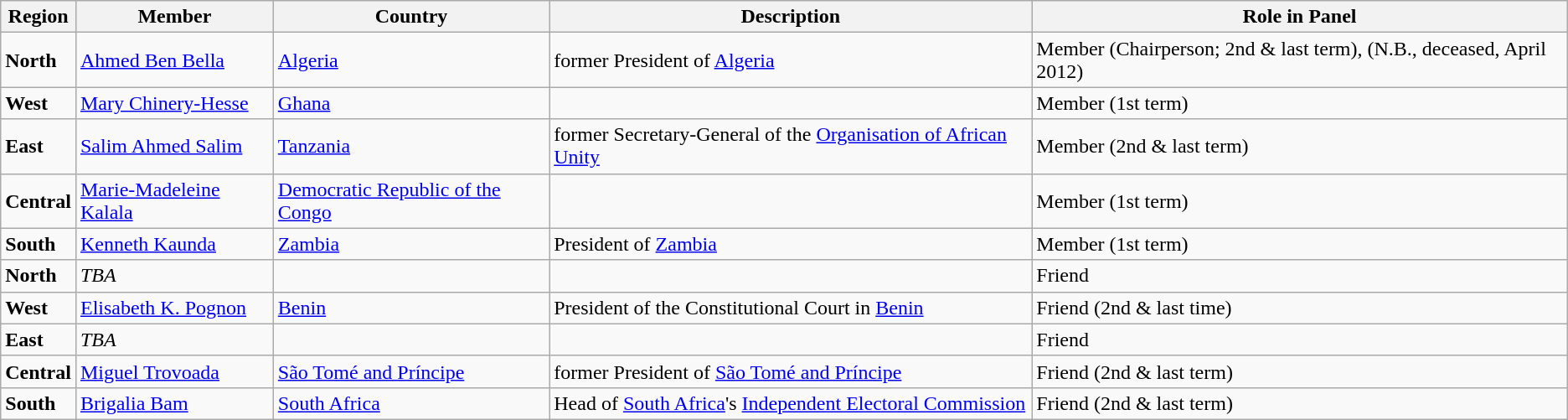<table class="wikitable">
<tr>
<th>Region</th>
<th>Member</th>
<th>Country</th>
<th>Description</th>
<th>Role in Panel</th>
</tr>
<tr>
<td><strong>North</strong></td>
<td><a href='#'>Ahmed Ben Bella</a></td>
<td><a href='#'>Algeria</a></td>
<td>former President of <a href='#'>Algeria</a></td>
<td>Member (Chairperson; 2nd & last term), (N.B., deceased, April 2012)</td>
</tr>
<tr>
<td><strong>West</strong></td>
<td><a href='#'>Mary Chinery-Hesse</a></td>
<td><a href='#'>Ghana</a></td>
<td></td>
<td>Member (1st term)</td>
</tr>
<tr>
<td><strong>East</strong></td>
<td><a href='#'>Salim Ahmed Salim</a></td>
<td><a href='#'>Tanzania</a></td>
<td>former Secretary-General of the <a href='#'>Organisation of African Unity</a></td>
<td>Member (2nd & last term)</td>
</tr>
<tr>
<td><strong>Central</strong></td>
<td><a href='#'>Marie-Madeleine Kalala</a></td>
<td><a href='#'>Democratic Republic of the Congo</a></td>
<td></td>
<td>Member (1st term)</td>
</tr>
<tr>
<td><strong>South</strong></td>
<td><a href='#'>Kenneth Kaunda</a></td>
<td><a href='#'>Zambia</a></td>
<td>President of <a href='#'>Zambia</a></td>
<td>Member (1st term)</td>
</tr>
<tr>
<td><strong>North</strong></td>
<td><em>TBA</em></td>
<td></td>
<td></td>
<td>Friend</td>
</tr>
<tr>
<td><strong>West</strong></td>
<td><a href='#'>Elisabeth K. Pognon</a></td>
<td><a href='#'>Benin</a></td>
<td>President of the Constitutional Court in <a href='#'>Benin</a></td>
<td>Friend (2nd & last time)</td>
</tr>
<tr>
<td><strong>East</strong></td>
<td><em>TBA</em></td>
<td></td>
<td></td>
<td>Friend</td>
</tr>
<tr>
<td><strong>Central</strong></td>
<td><a href='#'>Miguel Trovoada</a></td>
<td><a href='#'>São Tomé and Príncipe</a></td>
<td>former President of <a href='#'>São Tomé and Príncipe</a></td>
<td>Friend (2nd & last term)</td>
</tr>
<tr>
<td><strong>South</strong></td>
<td><a href='#'>Brigalia Bam</a></td>
<td><a href='#'>South Africa</a></td>
<td>Head of <a href='#'>South Africa</a>'s <a href='#'>Independent Electoral Commission</a></td>
<td>Friend (2nd & last term)</td>
</tr>
</table>
